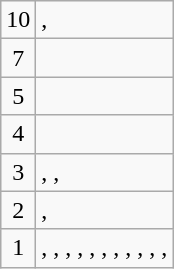<table class="wikitable">
<tr>
<td align=center>10</td>
<td>, </td>
</tr>
<tr>
<td align=center>7</td>
<td></td>
</tr>
<tr>
<td align=center>5</td>
<td></td>
</tr>
<tr>
<td align=center>4</td>
<td></td>
</tr>
<tr>
<td align=center>3</td>
<td>, , </td>
</tr>
<tr>
<td align=center>2</td>
<td>, </td>
</tr>
<tr>
<td align=center>1</td>
<td>, , , , , , , , , , , </td>
</tr>
</table>
